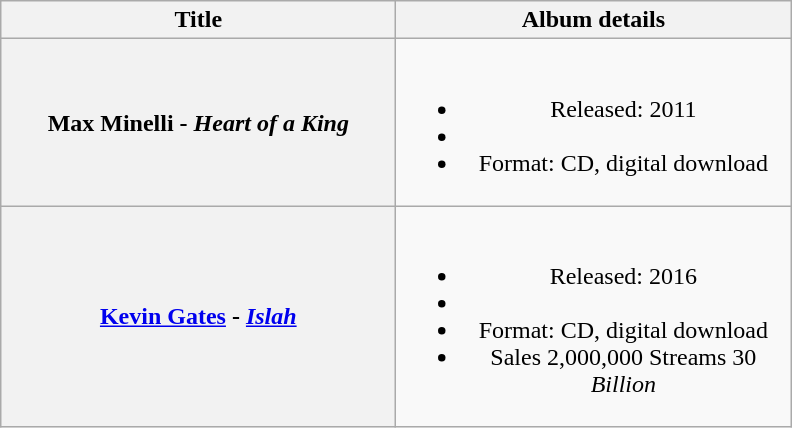<table class="wikitable plainrowheaders" style="text-align:center;">
<tr>
<th scope="col" style="width:16em;">Title</th>
<th scope="col" style="width:16em;">Album details</th>
</tr>
<tr>
<th scope="row">Max Minelli - <em>Heart of a King</em></th>
<td><br><ul><li>Released: 2011</li><li></li><li>Format: CD, digital download</li></ul></td>
</tr>
<tr>
<th scope="row"><a href='#'>Kevin Gates</a> - <em><a href='#'>Islah</a></em></th>
<td><br><ul><li>Released: 2016</li><li></li><li>Format: CD, digital download</li><li>Sales 2,000,000 Streams 30 <em>Billion</em></li></ul></td>
</tr>
</table>
